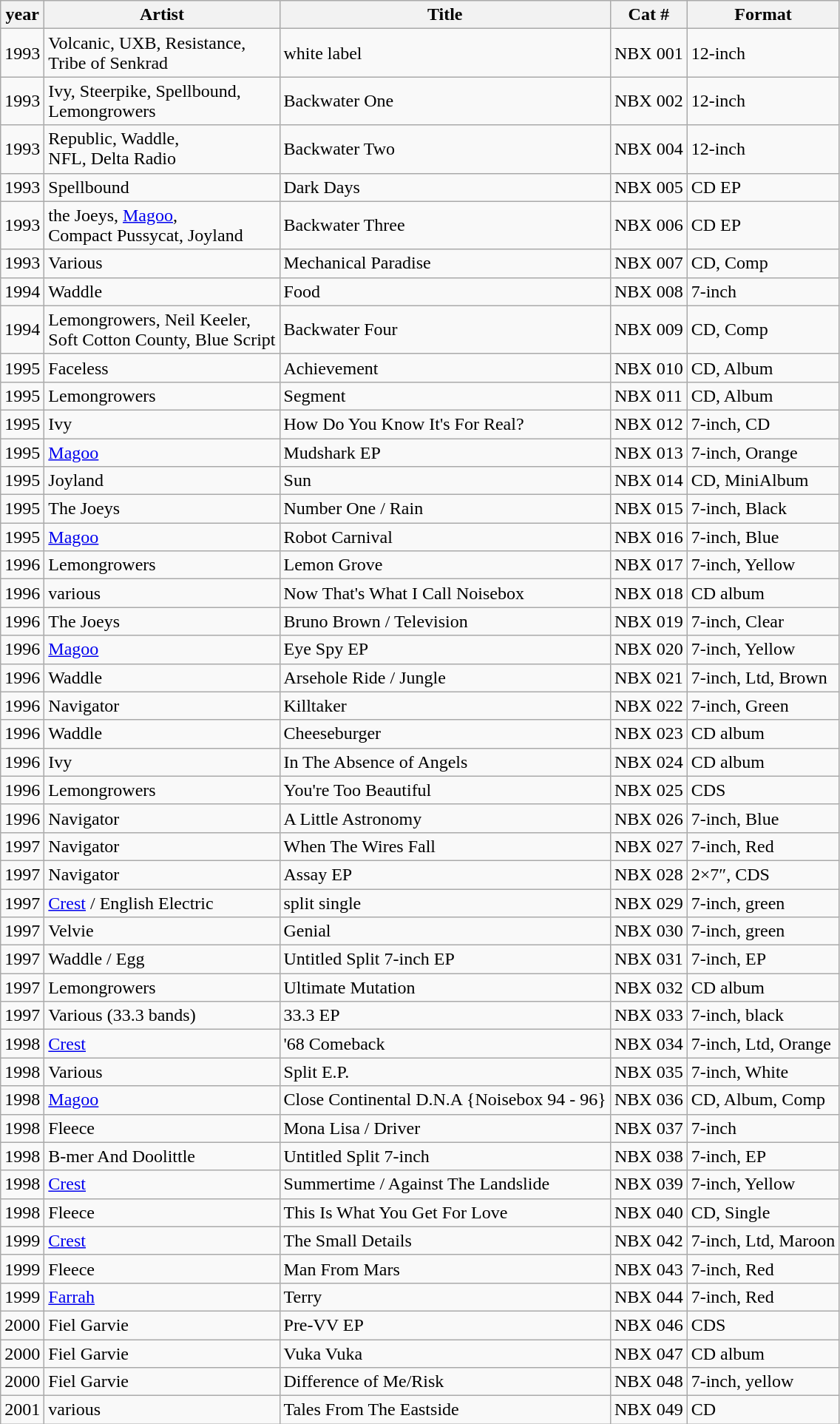<table class="wikitable">
<tr>
<th>year</th>
<th>Artist</th>
<th>Title</th>
<th>Cat #</th>
<th>Format</th>
</tr>
<tr>
<td>1993</td>
<td>Volcanic, UXB, Resistance,<br>Tribe of Senkrad</td>
<td>white label</td>
<td>NBX 001</td>
<td>12-inch  </td>
</tr>
<tr>
<td>1993</td>
<td>Ivy, Steerpike, Spellbound,<br>Lemongrowers</td>
<td>Backwater One</td>
<td>NBX 002</td>
<td>12-inch  </td>
</tr>
<tr>
<td>1993</td>
<td>Republic, Waddle,<br>NFL, Delta Radio</td>
<td>Backwater Two</td>
<td>NBX 004</td>
<td>12-inch</td>
</tr>
<tr>
<td>1993</td>
<td>Spellbound</td>
<td>Dark Days</td>
<td>NBX 005</td>
<td>CD EP</td>
</tr>
<tr>
<td>1993</td>
<td>the Joeys, <a href='#'>Magoo</a>,<br>Compact Pussycat, Joyland</td>
<td>Backwater Three</td>
<td>NBX 006</td>
<td>CD EP </td>
</tr>
<tr>
<td>1993</td>
<td>Various</td>
<td>Mechanical Paradise</td>
<td>NBX 007</td>
<td>CD, Comp</td>
</tr>
<tr>
<td>1994</td>
<td>Waddle</td>
<td>Food</td>
<td>NBX 008</td>
<td>7-inch</td>
</tr>
<tr>
<td>1994</td>
<td>Lemongrowers, Neil Keeler,<br>Soft Cotton County, Blue Script</td>
<td>Backwater Four</td>
<td>NBX 009</td>
<td>CD, Comp  </td>
</tr>
<tr>
<td>1995</td>
<td>Faceless</td>
<td>Achievement</td>
<td>NBX 010</td>
<td>CD, Album</td>
</tr>
<tr>
<td>1995</td>
<td>Lemongrowers</td>
<td>Segment</td>
<td>NBX 011</td>
<td>CD, Album  </td>
</tr>
<tr>
<td>1995</td>
<td>Ivy</td>
<td>How Do You Know It's For Real?</td>
<td>NBX 012</td>
<td>7-inch, CD</td>
</tr>
<tr>
<td>1995</td>
<td><a href='#'>Magoo</a></td>
<td>Mudshark EP</td>
<td>NBX 013</td>
<td>7-inch, Orange  </td>
</tr>
<tr>
<td>1995</td>
<td>Joyland</td>
<td>Sun</td>
<td>NBX 014</td>
<td>CD, MiniAlbum</td>
</tr>
<tr>
<td>1995</td>
<td>The Joeys</td>
<td>Number One / Rain</td>
<td>NBX 015</td>
<td>7-inch, Black </td>
</tr>
<tr>
<td>1995</td>
<td><a href='#'>Magoo</a></td>
<td>Robot Carnival</td>
<td>NBX 016</td>
<td>7-inch, Blue </td>
</tr>
<tr>
<td>1996</td>
<td>Lemongrowers</td>
<td>Lemon Grove</td>
<td>NBX 017</td>
<td>7-inch, Yellow </td>
</tr>
<tr>
<td>1996</td>
<td>various</td>
<td>Now That's What I Call Noisebox</td>
<td>NBX 018</td>
<td>CD album </td>
</tr>
<tr>
<td>1996</td>
<td>The Joeys</td>
<td>Bruno Brown / Television</td>
<td>NBX 019</td>
<td>7-inch, Clear</td>
</tr>
<tr>
<td>1996</td>
<td><a href='#'>Magoo</a></td>
<td>Eye Spy EP</td>
<td>NBX 020</td>
<td>7-inch, Yellow </td>
</tr>
<tr>
<td>1996</td>
<td>Waddle</td>
<td>Arsehole Ride / Jungle</td>
<td>NBX 021</td>
<td>7-inch, Ltd, Brown</td>
</tr>
<tr>
<td>1996</td>
<td>Navigator</td>
<td>Killtaker</td>
<td>NBX 022</td>
<td>7-inch, Green  </td>
</tr>
<tr>
<td>1996</td>
<td>Waddle</td>
<td>Cheeseburger</td>
<td>NBX 023</td>
<td>CD album</td>
</tr>
<tr>
<td>1996</td>
<td>Ivy</td>
<td>In The Absence of Angels</td>
<td>NBX 024</td>
<td>CD album</td>
</tr>
<tr>
<td>1996</td>
<td>Lemongrowers</td>
<td>You're Too Beautiful</td>
<td>NBX 025</td>
<td>CDS  </td>
</tr>
<tr>
<td>1996</td>
<td>Navigator</td>
<td>A Little Astronomy</td>
<td>NBX 026</td>
<td>7-inch, Blue  </td>
</tr>
<tr>
<td>1997</td>
<td>Navigator</td>
<td>When The Wires Fall</td>
<td>NBX 027</td>
<td>7-inch, Red</td>
</tr>
<tr>
<td>1997</td>
<td>Navigator</td>
<td>Assay EP</td>
<td>NBX 028</td>
<td>2×7″, CDS </td>
</tr>
<tr>
<td>1997</td>
<td><a href='#'>Crest</a> / English Electric</td>
<td>split single</td>
<td>NBX 029</td>
<td>7-inch, green </td>
</tr>
<tr>
<td>1997</td>
<td>Velvie</td>
<td>Genial</td>
<td>NBX 030</td>
<td>7-inch, green</td>
</tr>
<tr>
<td>1997</td>
<td>Waddle / Egg</td>
<td>Untitled Split 7-inch EP</td>
<td>NBX 031</td>
<td>7-inch, EP  </td>
</tr>
<tr>
<td>1997</td>
<td>Lemongrowers</td>
<td>Ultimate Mutation</td>
<td>NBX 032</td>
<td>CD album  </td>
</tr>
<tr>
<td>1997</td>
<td>Various (33.3 bands)</td>
<td>33.3 EP</td>
<td>NBX 033</td>
<td>7-inch, black  </td>
</tr>
<tr>
<td>1998</td>
<td><a href='#'>Crest</a></td>
<td>'68 Comeback</td>
<td>NBX 034</td>
<td>7-inch, Ltd, Orange  </td>
</tr>
<tr>
<td>1998</td>
<td>Various</td>
<td>Split E.P.</td>
<td>NBX 035</td>
<td>7-inch, White</td>
</tr>
<tr>
<td>1998</td>
<td><a href='#'>Magoo</a></td>
<td>Close Continental D.N.A {Noisebox 94 - 96}</td>
<td>NBX 036</td>
<td>CD, Album, Comp  </td>
</tr>
<tr>
<td>1998</td>
<td>Fleece</td>
<td>Mona Lisa / Driver</td>
<td>NBX 037</td>
<td>7-inch</td>
</tr>
<tr>
<td>1998</td>
<td>B-mer And Doolittle</td>
<td>Untitled Split 7-inch</td>
<td>NBX 038</td>
<td>7-inch, EP</td>
</tr>
<tr>
<td>1998</td>
<td><a href='#'>Crest</a></td>
<td>Summertime / Against The Landslide</td>
<td>NBX 039</td>
<td>7-inch, Yellow  </td>
</tr>
<tr>
<td>1998</td>
<td>Fleece</td>
<td>This Is What You Get For Love</td>
<td>NBX 040</td>
<td>CD, Single</td>
</tr>
<tr>
<td>1999</td>
<td><a href='#'>Crest</a></td>
<td>The Small Details</td>
<td>NBX 042</td>
<td>7-inch, Ltd, Maroon  </td>
</tr>
<tr>
<td>1999</td>
<td>Fleece</td>
<td>Man From Mars</td>
<td>NBX 043</td>
<td>7-inch, Red</td>
</tr>
<tr>
<td>1999</td>
<td><a href='#'>Farrah</a></td>
<td>Terry</td>
<td>NBX 044</td>
<td>7-inch, Red</td>
</tr>
<tr>
<td>2000</td>
<td>Fiel Garvie</td>
<td>Pre-VV EP</td>
<td>NBX 046</td>
<td>CDS</td>
</tr>
<tr>
<td>2000</td>
<td>Fiel Garvie</td>
<td>Vuka Vuka</td>
<td>NBX 047</td>
<td>CD album</td>
</tr>
<tr>
<td>2000</td>
<td>Fiel Garvie</td>
<td>Difference of Me/Risk</td>
<td>NBX 048</td>
<td>7-inch, yellow</td>
</tr>
<tr>
<td>2001</td>
<td>various</td>
<td>Tales From The Eastside</td>
<td>NBX 049</td>
<td>CD</td>
</tr>
</table>
